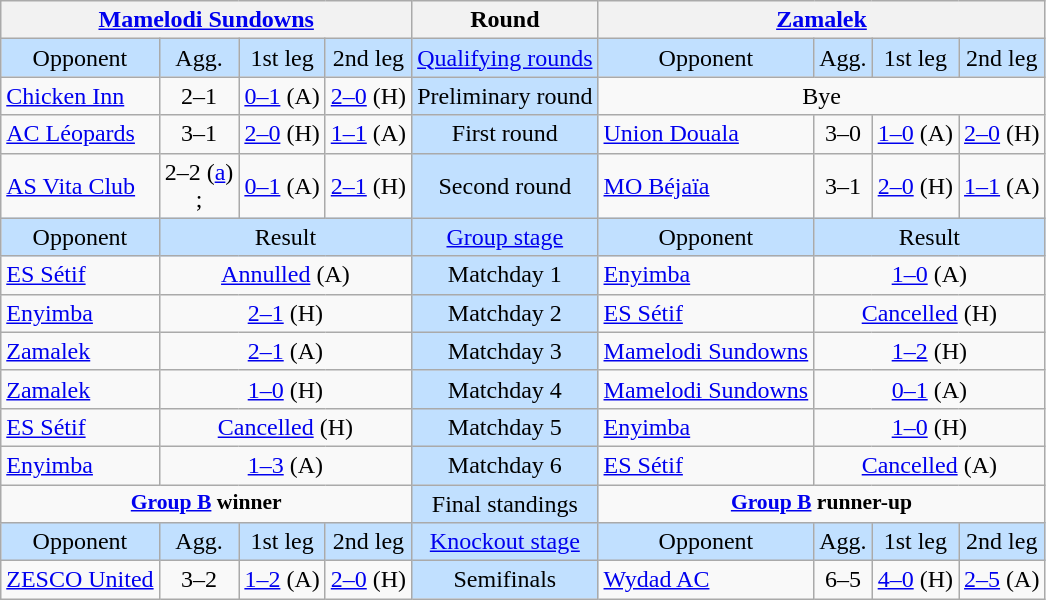<table class="wikitable" style="text-align: center;">
<tr>
<th colspan=4> <a href='#'>Mamelodi Sundowns</a></th>
<th>Round</th>
<th colspan=4> <a href='#'>Zamalek</a></th>
</tr>
<tr bgcolor=#c1e0ff>
<td>Opponent</td>
<td>Agg.</td>
<td>1st leg</td>
<td>2nd leg</td>
<td><a href='#'>Qualifying rounds</a></td>
<td>Opponent</td>
<td>Agg.</td>
<td>1st leg</td>
<td>2nd leg</td>
</tr>
<tr>
<td align=left> <a href='#'>Chicken Inn</a></td>
<td>2–1</td>
<td><a href='#'>0–1</a> (A)</td>
<td><a href='#'>2–0</a> (H)</td>
<td bgcolor=#c1e0ff>Preliminary round</td>
<td colspan=4>Bye</td>
</tr>
<tr>
<td align=left> <a href='#'>AC Léopards</a></td>
<td>3–1</td>
<td><a href='#'>2–0</a> (H)</td>
<td><a href='#'>1–1</a> (A)</td>
<td bgcolor=#c1e0ff>First round</td>
<td align=left> <a href='#'>Union Douala</a></td>
<td>3–0</td>
<td><a href='#'>1–0</a> (A)</td>
<td><a href='#'>2–0</a> (H)</td>
</tr>
<tr>
<td align=left> <a href='#'>AS Vita Club</a></td>
<td>2–2 (<a href='#'>a</a>)<br>; </td>
<td><a href='#'>0–1</a> (A)</td>
<td><a href='#'>2–1</a> (H)</td>
<td bgcolor=#c1e0ff>Second round</td>
<td align=left> <a href='#'>MO Béjaïa</a></td>
<td>3–1</td>
<td><a href='#'>2–0</a> (H)</td>
<td><a href='#'>1–1</a> (A)</td>
</tr>
<tr bgcolor=#c1e0ff>
<td>Opponent</td>
<td colspan=3>Result</td>
<td><a href='#'>Group stage</a></td>
<td>Opponent</td>
<td colspan=3>Result</td>
</tr>
<tr>
<td align=left> <a href='#'>ES Sétif</a></td>
<td colspan=3><a href='#'>Annulled</a> (A)<br></td>
<td bgcolor=#c1e0ff>Matchday 1</td>
<td align=left> <a href='#'>Enyimba</a></td>
<td colspan=3><a href='#'>1–0</a> (A)</td>
</tr>
<tr>
<td align=left> <a href='#'>Enyimba</a></td>
<td colspan=3><a href='#'>2–1</a> (H)</td>
<td bgcolor=#c1e0ff>Matchday 2</td>
<td align=left> <a href='#'>ES Sétif</a></td>
<td colspan=3><a href='#'>Cancelled</a> (H)</td>
</tr>
<tr>
<td align=left> <a href='#'>Zamalek</a></td>
<td colspan=3><a href='#'>2–1</a> (A)</td>
<td bgcolor=#c1e0ff>Matchday 3</td>
<td align=left> <a href='#'>Mamelodi Sundowns</a></td>
<td colspan=3><a href='#'>1–2</a> (H)</td>
</tr>
<tr>
<td align=left> <a href='#'>Zamalek</a></td>
<td colspan=3><a href='#'>1–0</a> (H)</td>
<td bgcolor=#c1e0ff>Matchday 4</td>
<td align=left> <a href='#'>Mamelodi Sundowns</a></td>
<td colspan=3><a href='#'>0–1</a> (A)</td>
</tr>
<tr>
<td align=left> <a href='#'>ES Sétif</a></td>
<td colspan=3><a href='#'>Cancelled</a> (H)</td>
<td bgcolor=#c1e0ff>Matchday 5</td>
<td align=left> <a href='#'>Enyimba</a></td>
<td colspan=3><a href='#'>1–0</a> (H)</td>
</tr>
<tr>
<td align=left> <a href='#'>Enyimba</a></td>
<td colspan=3><a href='#'>1–3</a> (A)</td>
<td bgcolor=#c1e0ff>Matchday 6</td>
<td align=left> <a href='#'>ES Sétif</a></td>
<td colspan=3><a href='#'>Cancelled</a> (A)</td>
</tr>
<tr>
<td colspan=4 align=center valign=top style="font-size:90%"><strong><a href='#'>Group B</a> winner</strong><br></td>
<td bgcolor=#c1e0ff>Final standings</td>
<td colspan=4 align=center valign=top style="font-size:90%"><strong><a href='#'>Group B</a> runner-up</strong><br></td>
</tr>
<tr bgcolor=#c1e0ff>
<td>Opponent</td>
<td>Agg.</td>
<td>1st leg</td>
<td>2nd leg</td>
<td><a href='#'>Knockout stage</a></td>
<td>Opponent</td>
<td>Agg.</td>
<td>1st leg</td>
<td>2nd leg</td>
</tr>
<tr>
<td align=left> <a href='#'>ZESCO United</a></td>
<td>3–2</td>
<td><a href='#'>1–2</a> (A)</td>
<td><a href='#'>2–0</a> (H)</td>
<td bgcolor=#c1e0ff>Semifinals</td>
<td align=left> <a href='#'>Wydad AC</a></td>
<td>6–5</td>
<td><a href='#'>4–0</a> (H)</td>
<td><a href='#'>2–5</a> (A)</td>
</tr>
</table>
